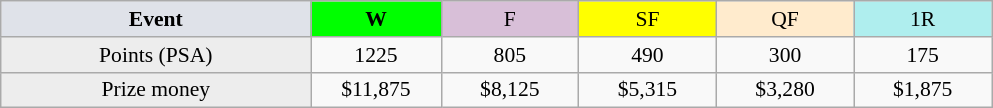<table class=wikitable style=font-size:90%;text-align:center>
<tr>
<td width=200 colspan=1 bgcolor=#dfe2e9><strong>Event</strong></td>
<td width=80 bgcolor=lime><strong>W</strong></td>
<td width=85 bgcolor=#D8BFD8>F</td>
<td width=85 bgcolor=#FFFF00>SF</td>
<td width=85 bgcolor=#ffebcd>QF</td>
<td width=85 bgcolor=#afeeee>1R</td>
</tr>
<tr>
<td bgcolor=#EDEDED>Points (PSA)</td>
<td>1225</td>
<td>805</td>
<td>490</td>
<td>300</td>
<td>175</td>
</tr>
<tr>
<td bgcolor=#EDEDED>Prize money</td>
<td>$11,875</td>
<td>$8,125</td>
<td>$5,315</td>
<td>$3,280</td>
<td>$1,875</td>
</tr>
</table>
